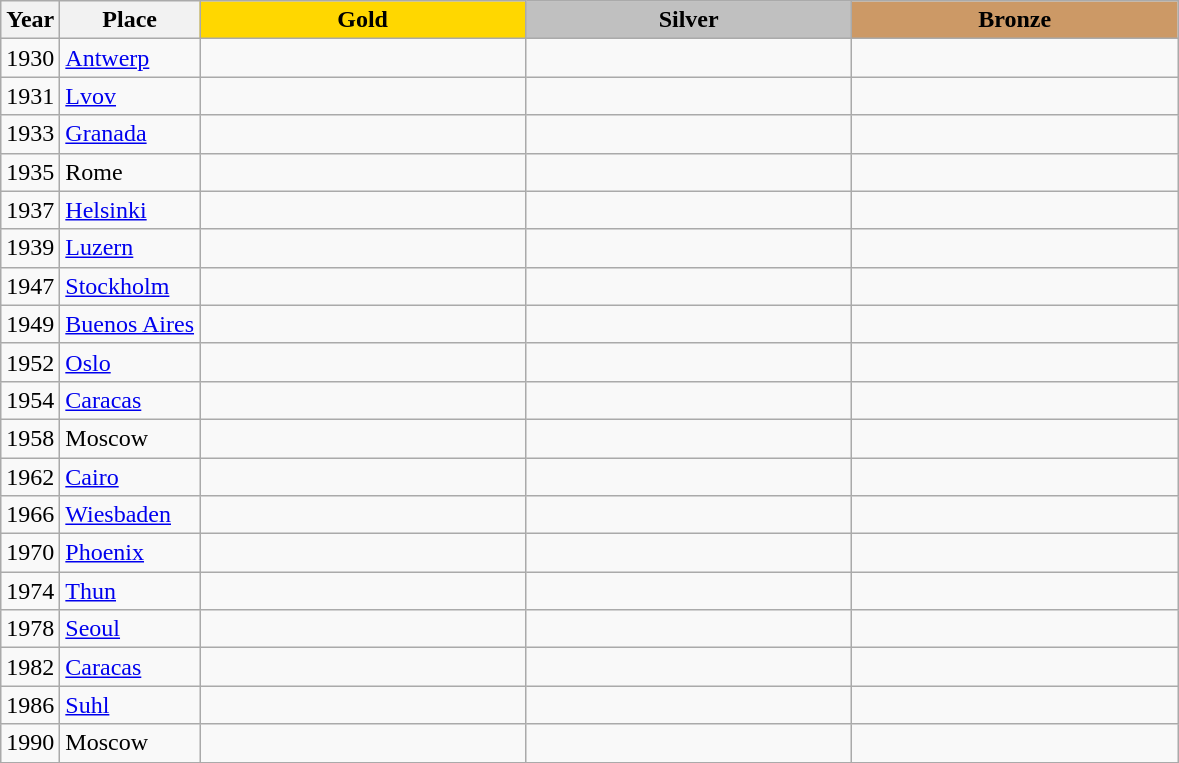<table class="wikitable">
<tr>
<th>Year</th>
<th>Place</th>
<th style="background:gold"    width="210">Gold</th>
<th style="background:silver"  width="210">Silver</th>
<th style="background:#cc9966" width="210">Bronze</th>
</tr>
<tr>
<td>1930</td>
<td> <a href='#'>Antwerp</a></td>
<td></td>
<td></td>
<td></td>
</tr>
<tr>
<td>1931</td>
<td> <a href='#'>Lvov</a></td>
<td></td>
<td></td>
<td></td>
</tr>
<tr>
<td>1933</td>
<td> <a href='#'>Granada</a></td>
<td></td>
<td></td>
<td></td>
</tr>
<tr>
<td>1935</td>
<td> Rome</td>
<td></td>
<td></td>
<td></td>
</tr>
<tr>
<td>1937</td>
<td> <a href='#'>Helsinki</a></td>
<td></td>
<td></td>
<td></td>
</tr>
<tr>
<td>1939</td>
<td> <a href='#'>Luzern</a></td>
<td></td>
<td></td>
<td></td>
</tr>
<tr>
<td>1947</td>
<td> <a href='#'>Stockholm</a></td>
<td></td>
<td></td>
<td></td>
</tr>
<tr>
<td>1949</td>
<td> <a href='#'>Buenos Aires</a></td>
<td></td>
<td></td>
<td></td>
</tr>
<tr>
<td>1952</td>
<td> <a href='#'>Oslo</a></td>
<td></td>
<td></td>
<td></td>
</tr>
<tr>
<td>1954</td>
<td> <a href='#'>Caracas</a></td>
<td></td>
<td></td>
<td></td>
</tr>
<tr>
<td>1958</td>
<td> Moscow</td>
<td></td>
<td></td>
<td></td>
</tr>
<tr>
<td>1962</td>
<td> <a href='#'>Cairo</a></td>
<td></td>
<td></td>
<td></td>
</tr>
<tr>
<td>1966</td>
<td> <a href='#'>Wiesbaden</a></td>
<td></td>
<td></td>
<td></td>
</tr>
<tr>
<td>1970</td>
<td> <a href='#'>Phoenix</a></td>
<td></td>
<td></td>
<td></td>
</tr>
<tr>
<td>1974</td>
<td> <a href='#'>Thun</a></td>
<td></td>
<td></td>
<td></td>
</tr>
<tr>
<td>1978</td>
<td> <a href='#'>Seoul</a></td>
<td></td>
<td></td>
<td></td>
</tr>
<tr>
<td>1982</td>
<td> <a href='#'>Caracas</a></td>
<td></td>
<td></td>
<td></td>
</tr>
<tr>
<td>1986</td>
<td> <a href='#'>Suhl</a></td>
<td></td>
<td></td>
<td></td>
</tr>
<tr>
<td>1990</td>
<td> Moscow</td>
<td></td>
<td></td>
<td></td>
</tr>
<tr>
</tr>
</table>
